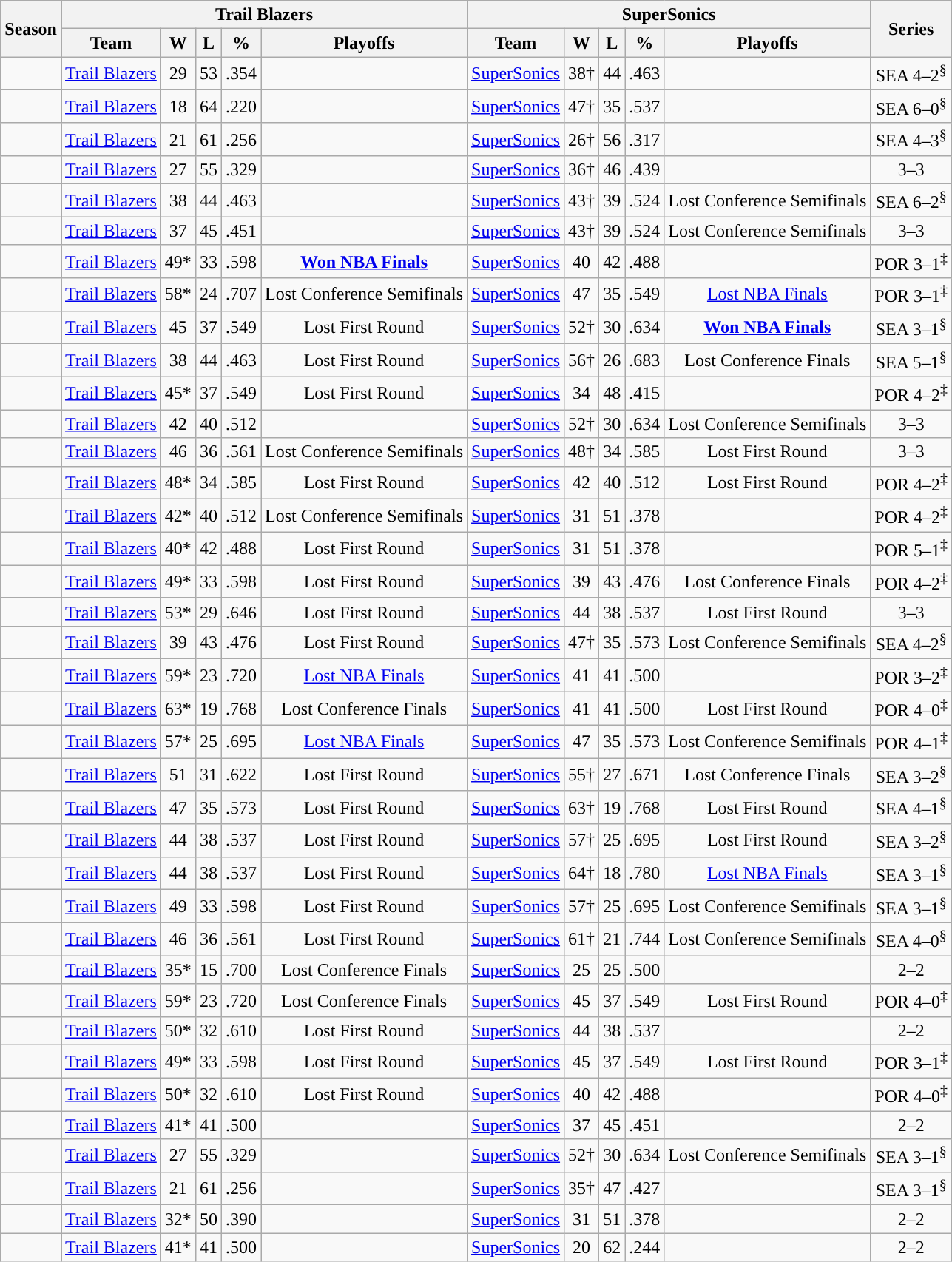<table class="wikitable sortable" style="text-align:center">
<tr>
<th scope="col" rowspan=2>Season</th>
<th scope="col" class="unsortable" colspan=5>Trail Blazers</th>
<th scope="col" class="unsortable" colspan=5>SuperSonics</th>
<th scope="col" rowspan=2>Series</th>
</tr>
<tr>
<th scope="col" class="unsortable">Team</th>
<th scope="col">W</th>
<th scope="col">L</th>
<th scope="col">%</th>
<th scope="col" class="unsortable">Playoffs</th>
<th scope="col" class="unsortable">Team</th>
<th scope="col">W</th>
<th scope="col">L</th>
<th scope="col">%</th>
<th scope="col" class="unsortable">Playoffs</th>
</tr>
<tr>
<td scope="row"></td>
<td><a href='#'>Trail Blazers</a></td>
<td>29</td>
<td>53</td>
<td>.354</td>
<td></td>
<td><a href='#'>SuperSonics</a></td>
<td>38†</td>
<td>44</td>
<td>.463</td>
<td></td>
<td>SEA 4–2<sup>§</sup></td>
</tr>
<tr>
<td scope="row"></td>
<td><a href='#'>Trail Blazers</a></td>
<td>18</td>
<td>64</td>
<td>.220</td>
<td></td>
<td><a href='#'>SuperSonics</a></td>
<td>47†</td>
<td>35</td>
<td>.537</td>
<td></td>
<td>SEA 6–0<sup>§</sup></td>
</tr>
<tr>
<td scope="row"></td>
<td><a href='#'>Trail Blazers</a></td>
<td>21</td>
<td>61</td>
<td>.256</td>
<td></td>
<td><a href='#'>SuperSonics</a></td>
<td>26†</td>
<td>56</td>
<td>.317</td>
<td></td>
<td>SEA 4–3<sup>§</sup></td>
</tr>
<tr>
<td scope="row"></td>
<td><a href='#'>Trail Blazers</a></td>
<td>27</td>
<td>55</td>
<td>.329</td>
<td></td>
<td><a href='#'>SuperSonics</a></td>
<td>36†</td>
<td>46</td>
<td>.439</td>
<td></td>
<td>3–3</td>
</tr>
<tr>
<td scope="row"></td>
<td><a href='#'>Trail Blazers</a></td>
<td>38</td>
<td>44</td>
<td>.463</td>
<td></td>
<td><a href='#'>SuperSonics</a></td>
<td>43†</td>
<td>39</td>
<td>.524</td>
<td>Lost Conference Semifinals</td>
<td>SEA 6–2<sup>§</sup></td>
</tr>
<tr>
<td scope="row"></td>
<td><a href='#'>Trail Blazers</a></td>
<td>37</td>
<td>45</td>
<td>.451</td>
<td></td>
<td><a href='#'>SuperSonics</a></td>
<td>43†</td>
<td>39</td>
<td>.524</td>
<td>Lost Conference Semifinals</td>
<td>3–3</td>
</tr>
<tr>
<td scope="row"></td>
<td><a href='#'>Trail Blazers</a></td>
<td>49*</td>
<td>33</td>
<td>.598</td>
<td><strong><a href='#'>Won NBA Finals</a></strong></td>
<td><a href='#'>SuperSonics</a></td>
<td>40</td>
<td>42</td>
<td>.488</td>
<td></td>
<td>POR 3–1<sup>‡</sup></td>
</tr>
<tr>
<td scope="row"></td>
<td><a href='#'>Trail Blazers</a></td>
<td>58*</td>
<td>24</td>
<td>.707</td>
<td>Lost Conference Semifinals</td>
<td><a href='#'>SuperSonics</a></td>
<td>47</td>
<td>35</td>
<td>.549</td>
<td><a href='#'>Lost NBA Finals</a></td>
<td>POR 3–1<sup>‡</sup></td>
</tr>
<tr>
<td scope="row"></td>
<td><a href='#'>Trail Blazers</a></td>
<td>45</td>
<td>37</td>
<td>.549</td>
<td>Lost First Round</td>
<td><a href='#'>SuperSonics</a></td>
<td>52†</td>
<td>30</td>
<td>.634</td>
<td><strong><a href='#'>Won NBA Finals</a></strong></td>
<td>SEA 3–1<sup>§</sup></td>
</tr>
<tr>
<td scope="row"></td>
<td><a href='#'>Trail Blazers</a></td>
<td>38</td>
<td>44</td>
<td>.463</td>
<td>Lost First Round</td>
<td><a href='#'>SuperSonics</a></td>
<td>56†</td>
<td>26</td>
<td>.683</td>
<td>Lost Conference Finals</td>
<td>SEA 5–1<sup>§</sup></td>
</tr>
<tr>
<td scope="row"></td>
<td><a href='#'>Trail Blazers</a></td>
<td>45*</td>
<td>37</td>
<td>.549</td>
<td>Lost First Round</td>
<td><a href='#'>SuperSonics</a></td>
<td>34</td>
<td>48</td>
<td>.415</td>
<td></td>
<td>POR 4–2<sup>‡</sup></td>
</tr>
<tr>
<td scope="row"></td>
<td><a href='#'>Trail Blazers</a></td>
<td>42</td>
<td>40</td>
<td>.512</td>
<td></td>
<td><a href='#'>SuperSonics</a></td>
<td>52†</td>
<td>30</td>
<td>.634</td>
<td>Lost Conference Semifinals</td>
<td>3–3</td>
</tr>
<tr>
<td scope="row"></td>
<td><a href='#'>Trail Blazers</a></td>
<td>46</td>
<td>36</td>
<td>.561</td>
<td>Lost Conference Semifinals</td>
<td><a href='#'>SuperSonics</a></td>
<td>48†</td>
<td>34</td>
<td>.585</td>
<td>Lost First Round</td>
<td>3–3</td>
</tr>
<tr>
<td scope="row"></td>
<td><a href='#'>Trail Blazers</a></td>
<td>48*</td>
<td>34</td>
<td>.585</td>
<td>Lost First Round</td>
<td><a href='#'>SuperSonics</a></td>
<td>42</td>
<td>40</td>
<td>.512</td>
<td>Lost First Round</td>
<td>POR 4–2<sup>‡</sup></td>
</tr>
<tr>
<td scope="row"></td>
<td><a href='#'>Trail Blazers</a></td>
<td>42*</td>
<td>40</td>
<td>.512</td>
<td>Lost Conference Semifinals</td>
<td><a href='#'>SuperSonics</a></td>
<td>31</td>
<td>51</td>
<td>.378</td>
<td></td>
<td>POR 4–2<sup>‡</sup></td>
</tr>
<tr>
<td scope="row"></td>
<td><a href='#'>Trail Blazers</a></td>
<td>40*</td>
<td>42</td>
<td>.488</td>
<td>Lost First Round</td>
<td><a href='#'>SuperSonics</a></td>
<td>31</td>
<td>51</td>
<td>.378</td>
<td></td>
<td>POR 5–1<sup>‡</sup></td>
</tr>
<tr>
<td scope="row"></td>
<td><a href='#'>Trail Blazers</a></td>
<td>49*</td>
<td>33</td>
<td>.598</td>
<td>Lost First Round</td>
<td><a href='#'>SuperSonics</a></td>
<td>39</td>
<td>43</td>
<td>.476</td>
<td>Lost Conference Finals</td>
<td>POR 4–2<sup>‡</sup></td>
</tr>
<tr>
<td scope="row"></td>
<td><a href='#'>Trail Blazers</a></td>
<td>53*</td>
<td>29</td>
<td>.646</td>
<td>Lost First Round</td>
<td><a href='#'>SuperSonics</a></td>
<td>44</td>
<td>38</td>
<td>.537</td>
<td>Lost First Round</td>
<td>3–3</td>
</tr>
<tr>
<td scope="row"></td>
<td><a href='#'>Trail Blazers</a></td>
<td>39</td>
<td>43</td>
<td>.476</td>
<td>Lost First Round</td>
<td><a href='#'>SuperSonics</a></td>
<td>47†</td>
<td>35</td>
<td>.573</td>
<td>Lost Conference Semifinals</td>
<td>SEA 4–2<sup>§</sup></td>
</tr>
<tr>
<td scope="row"></td>
<td><a href='#'>Trail Blazers</a></td>
<td>59*</td>
<td>23</td>
<td>.720</td>
<td><a href='#'>Lost NBA Finals</a></td>
<td><a href='#'>SuperSonics</a></td>
<td>41</td>
<td>41</td>
<td>.500</td>
<td></td>
<td>POR 3–2<sup>‡</sup></td>
</tr>
<tr>
<td scope="row"></td>
<td><a href='#'>Trail Blazers</a></td>
<td>63*</td>
<td>19</td>
<td>.768</td>
<td>Lost Conference Finals</td>
<td><a href='#'>SuperSonics</a></td>
<td>41</td>
<td>41</td>
<td>.500</td>
<td>Lost First Round</td>
<td>POR 4–0<sup>‡</sup></td>
</tr>
<tr>
<td scope="row"></td>
<td><a href='#'>Trail Blazers</a></td>
<td>57*</td>
<td>25</td>
<td>.695</td>
<td><a href='#'>Lost NBA Finals</a></td>
<td><a href='#'>SuperSonics</a></td>
<td>47</td>
<td>35</td>
<td>.573</td>
<td>Lost Conference Semifinals</td>
<td>POR 4–1<sup>‡</sup></td>
</tr>
<tr>
<td scope="row"></td>
<td><a href='#'>Trail Blazers</a></td>
<td>51</td>
<td>31</td>
<td>.622</td>
<td>Lost First Round</td>
<td><a href='#'>SuperSonics</a></td>
<td>55†</td>
<td>27</td>
<td>.671</td>
<td>Lost Conference Finals</td>
<td>SEA 3–2<sup>§</sup></td>
</tr>
<tr>
<td scope="row"></td>
<td><a href='#'>Trail Blazers</a></td>
<td>47</td>
<td>35</td>
<td>.573</td>
<td>Lost First Round</td>
<td><a href='#'>SuperSonics</a></td>
<td>63†</td>
<td>19</td>
<td>.768</td>
<td>Lost First Round</td>
<td>SEA 4–1<sup>§</sup></td>
</tr>
<tr>
<td scope="row"></td>
<td><a href='#'>Trail Blazers</a></td>
<td>44</td>
<td>38</td>
<td>.537</td>
<td>Lost First Round</td>
<td><a href='#'>SuperSonics</a></td>
<td>57†</td>
<td>25</td>
<td>.695</td>
<td>Lost First Round</td>
<td>SEA 3–2<sup>§</sup></td>
</tr>
<tr>
<td scope="row"></td>
<td><a href='#'>Trail Blazers</a></td>
<td>44</td>
<td>38</td>
<td>.537</td>
<td>Lost First Round</td>
<td><a href='#'>SuperSonics</a></td>
<td>64†</td>
<td>18</td>
<td>.780</td>
<td><a href='#'>Lost NBA Finals</a></td>
<td>SEA 3–1<sup>§</sup></td>
</tr>
<tr>
<td scope="row"></td>
<td><a href='#'>Trail Blazers</a></td>
<td>49</td>
<td>33</td>
<td>.598</td>
<td>Lost First Round</td>
<td><a href='#'>SuperSonics</a></td>
<td>57†</td>
<td>25</td>
<td>.695</td>
<td>Lost Conference Semifinals</td>
<td>SEA 3–1<sup>§</sup></td>
</tr>
<tr>
<td scope="row"></td>
<td><a href='#'>Trail Blazers</a></td>
<td>46</td>
<td>36</td>
<td>.561</td>
<td>Lost First Round</td>
<td><a href='#'>SuperSonics</a></td>
<td>61†</td>
<td>21</td>
<td>.744</td>
<td>Lost Conference Semifinals</td>
<td>SEA 4–0<sup>§</sup></td>
</tr>
<tr>
<td scope="row"></td>
<td><a href='#'>Trail Blazers</a></td>
<td>35*</td>
<td>15</td>
<td>.700</td>
<td>Lost Conference Finals</td>
<td><a href='#'>SuperSonics</a></td>
<td>25</td>
<td>25</td>
<td>.500</td>
<td></td>
<td>2–2</td>
</tr>
<tr>
<td scope="row"></td>
<td><a href='#'>Trail Blazers</a></td>
<td>59*</td>
<td>23</td>
<td>.720</td>
<td>Lost Conference Finals</td>
<td><a href='#'>SuperSonics</a></td>
<td>45</td>
<td>37</td>
<td>.549</td>
<td>Lost First Round</td>
<td>POR 4–0<sup>‡</sup></td>
</tr>
<tr>
<td scope="row"></td>
<td><a href='#'>Trail Blazers</a></td>
<td>50*</td>
<td>32</td>
<td>.610</td>
<td>Lost First Round</td>
<td><a href='#'>SuperSonics</a></td>
<td>44</td>
<td>38</td>
<td>.537</td>
<td></td>
<td>2–2</td>
</tr>
<tr>
<td scope="row"></td>
<td><a href='#'>Trail Blazers</a></td>
<td>49*</td>
<td>33</td>
<td>.598</td>
<td>Lost First Round</td>
<td><a href='#'>SuperSonics</a></td>
<td>45</td>
<td>37</td>
<td>.549</td>
<td>Lost First Round</td>
<td>POR 3–1<sup>‡</sup></td>
</tr>
<tr>
<td scope="row"></td>
<td><a href='#'>Trail Blazers</a></td>
<td>50*</td>
<td>32</td>
<td>.610</td>
<td>Lost First Round</td>
<td><a href='#'>SuperSonics</a></td>
<td>40</td>
<td>42</td>
<td>.488</td>
<td></td>
<td>POR 4–0<sup>‡</sup></td>
</tr>
<tr>
<td scope="row"></td>
<td><a href='#'>Trail Blazers</a></td>
<td>41*</td>
<td>41</td>
<td>.500</td>
<td></td>
<td><a href='#'>SuperSonics</a></td>
<td>37</td>
<td>45</td>
<td>.451</td>
<td></td>
<td>2–2</td>
</tr>
<tr>
<td scope="row"></td>
<td><a href='#'>Trail Blazers</a></td>
<td>27</td>
<td>55</td>
<td>.329</td>
<td></td>
<td><a href='#'>SuperSonics</a></td>
<td>52†</td>
<td>30</td>
<td>.634</td>
<td>Lost Conference Semifinals</td>
<td>SEA 3–1<sup>§</sup></td>
</tr>
<tr>
<td scope="row"></td>
<td><a href='#'>Trail Blazers</a></td>
<td>21</td>
<td>61</td>
<td>.256</td>
<td></td>
<td><a href='#'>SuperSonics</a></td>
<td>35†</td>
<td>47</td>
<td>.427</td>
<td></td>
<td>SEA 3–1<sup>§</sup></td>
</tr>
<tr>
<td scope="row"></td>
<td><a href='#'>Trail Blazers</a></td>
<td>32*</td>
<td>50</td>
<td>.390</td>
<td></td>
<td><a href='#'>SuperSonics</a></td>
<td>31</td>
<td>51</td>
<td>.378</td>
<td></td>
<td>2–2</td>
</tr>
<tr>
<td scope="row"></td>
<td><a href='#'>Trail Blazers</a></td>
<td>41*</td>
<td>41</td>
<td>.500</td>
<td></td>
<td><a href='#'>SuperSonics</a></td>
<td>20</td>
<td>62</td>
<td>.244</td>
<td></td>
<td>2–2</td>
</tr>
</table>
